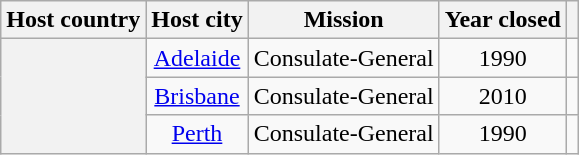<table class="wikitable plainrowheaders" style="text-align:center;">
<tr>
<th scope="col">Host country</th>
<th scope="col">Host city</th>
<th scope="col">Mission</th>
<th scope="col">Year closed</th>
<th scope="col"></th>
</tr>
<tr>
<th scope="row" rowspan="3"></th>
<td><a href='#'>Adelaide</a></td>
<td>Consulate-General</td>
<td>1990</td>
<td></td>
</tr>
<tr>
<td style="text-align:center;"><a href='#'>Brisbane</a></td>
<td>Consulate-General</td>
<td>2010</td>
<td></td>
</tr>
<tr>
<td><a href='#'>Perth</a></td>
<td>Consulate-General</td>
<td>1990</td>
<td></td>
</tr>
</table>
